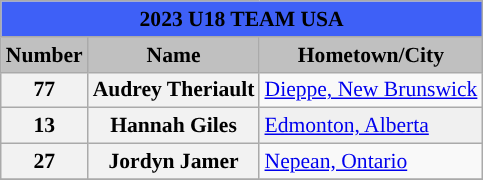<table class="wikitable" style="text-align:left; font-size:90%;">
<tr>
<th style=background:#3E60F7 colspan=4>2023 U18 TEAM USA </th>
</tr>
<tr bgcolor="#f0f0f0">
<th style="background:silver;">Number</th>
<th style="background:silver;">Name</th>
<th style="background:silver;">Hometown/City</th>
</tr>
<tr>
<th align=left>77</th>
<th align=left>Audrey Theriault</th>
<td><a href='#'>Dieppe, New Brunswick</a></td>
</tr>
<tr bgcolor="#f0f0f0">
<th align=left>13</th>
<th align=left>Hannah Giles</th>
<td><a href='#'>Edmonton, Alberta</a></td>
</tr>
<tr>
<th align=left>27</th>
<th align=left>Jordyn Jamer</th>
<td><a href='#'>Nepean, Ontario</a></td>
</tr>
<tr bgcolor="#f0f0f0">
</tr>
</table>
